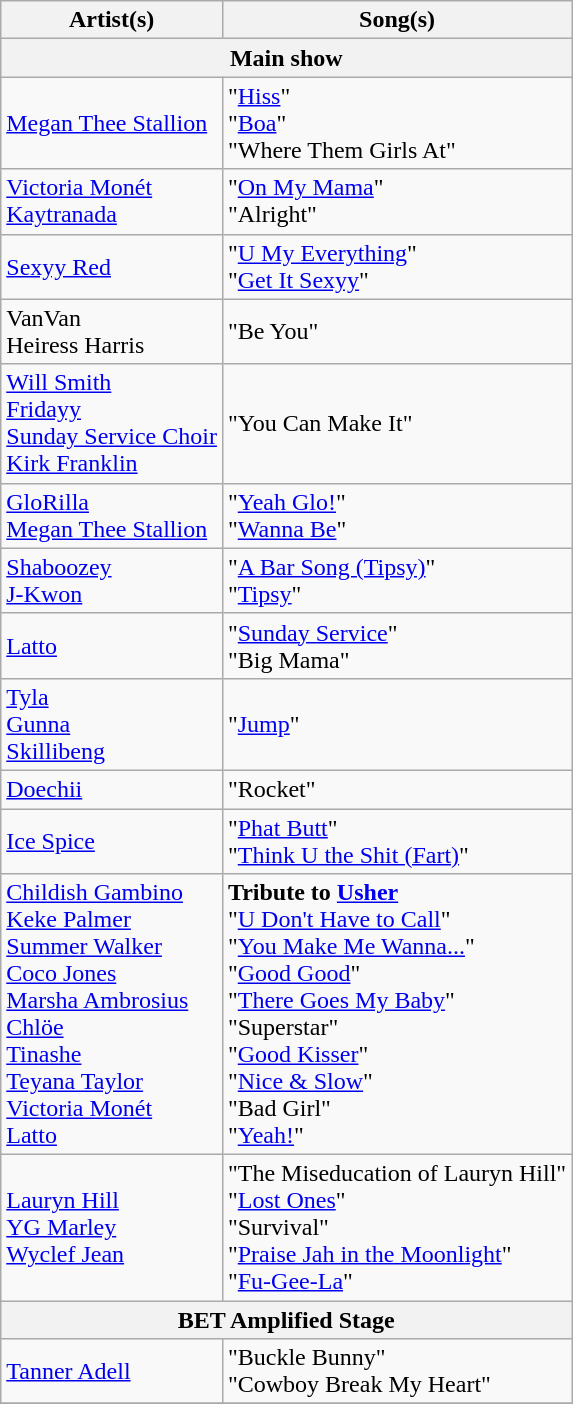<table class="wikitable">
<tr>
<th>Artist(s)</th>
<th>Song(s)</th>
</tr>
<tr>
<th colspan=2>Main show</th>
</tr>
<tr>
<td><a href='#'>Megan Thee Stallion</a></td>
<td>"<a href='#'>Hiss</a>"<br>"<a href='#'>Boa</a>"<br>"Where Them Girls At"</td>
</tr>
<tr>
<td><a href='#'>Victoria Monét</a><br><a href='#'>Kaytranada</a></td>
<td>"<a href='#'>On My Mama</a>"<br>"Alright"</td>
</tr>
<tr>
<td><a href='#'>Sexyy Red</a></td>
<td>"<a href='#'>U My Everything</a>"<br>"<a href='#'>Get It Sexyy</a>"</td>
</tr>
<tr>
<td>VanVan<br>Heiress Harris</td>
<td>"Be You"</td>
</tr>
<tr>
<td><a href='#'>Will Smith</a><br><a href='#'>Fridayy</a><br><a href='#'>Sunday Service Choir</a><br><a href='#'>Kirk Franklin</a></td>
<td>"You Can Make It"</td>
</tr>
<tr>
<td><a href='#'>GloRilla</a><br><a href='#'>Megan Thee Stallion</a></td>
<td>"<a href='#'>Yeah Glo!</a>"<br>"<a href='#'>Wanna Be</a>"</td>
</tr>
<tr>
<td><a href='#'>Shaboozey</a><br><a href='#'>J-Kwon</a></td>
<td>"<a href='#'>A Bar Song (Tipsy)</a>"<br>"<a href='#'>Tipsy</a>"</td>
</tr>
<tr>
<td><a href='#'>Latto</a></td>
<td>"<a href='#'>Sunday Service</a>"<br>"Big Mama"</td>
</tr>
<tr>
<td><a href='#'>Tyla</a><br><a href='#'>Gunna</a><br><a href='#'>Skillibeng</a></td>
<td>"<a href='#'>Jump</a>"</td>
</tr>
<tr>
<td><a href='#'>Doechii</a></td>
<td>"Rocket"</td>
</tr>
<tr>
<td><a href='#'>Ice Spice</a></td>
<td>"<a href='#'>Phat Butt</a>"<br>"<a href='#'>Think U the Shit (Fart)</a>"</td>
</tr>
<tr>
<td><a href='#'>Childish Gambino</a><br><a href='#'>Keke Palmer</a><br><a href='#'>Summer Walker</a><br><a href='#'>Coco Jones</a><br><a href='#'>Marsha Ambrosius</a><br><a href='#'>Chlöe</a><br><a href='#'>Tinashe</a><br><a href='#'>Teyana Taylor</a><br><a href='#'>Victoria Monét</a><br><a href='#'>Latto</a></td>
<td><strong>Tribute to <a href='#'>Usher</a></strong><br>"<a href='#'>U Don't Have to Call</a>"<br>"<a href='#'>You Make Me Wanna...</a>"<br>"<a href='#'>Good Good</a>"<br>"<a href='#'>There Goes My Baby</a>"<br>"Superstar"<br>"<a href='#'>Good Kisser</a>"<br>"<a href='#'>Nice & Slow</a>"<br>"Bad Girl"<br>"<a href='#'>Yeah!</a>"</td>
</tr>
<tr>
<td><a href='#'>Lauryn Hill</a><br><a href='#'>YG Marley</a><br><a href='#'>Wyclef Jean</a></td>
<td>"The Miseducation of Lauryn Hill"<br>"<a href='#'>Lost Ones</a>"<br>"Survival"<br>"<a href='#'>Praise Jah in the Moonlight</a>"<br>"<a href='#'>Fu-Gee-La</a>"</td>
</tr>
<tr>
<th colspan="2">BET Amplified Stage</th>
</tr>
<tr>
<td><a href='#'>Tanner Adell</a></td>
<td>"Buckle Bunny"<br>"Cowboy Break My Heart"</td>
</tr>
<tr>
</tr>
</table>
